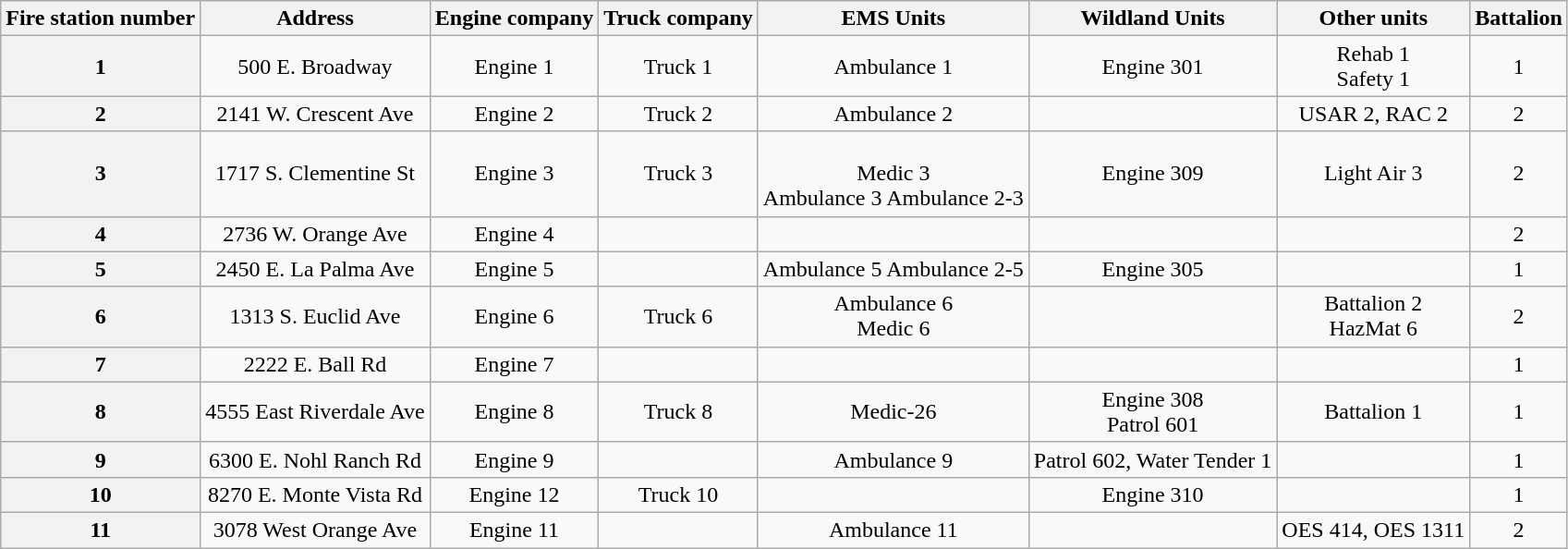<table class=wikitable style="text-align:center;">
<tr>
<th>Fire station number</th>
<th>Address</th>
<th>Engine company</th>
<th>Truck company</th>
<th>EMS Units</th>
<th>Wildland Units</th>
<th>Other units</th>
<th>Battalion</th>
</tr>
<tr>
<th>1</th>
<td>500 E. Broadway</td>
<td>Engine 1</td>
<td>Truck 1</td>
<td>Ambulance 1</td>
<td>Engine 301</td>
<td>Rehab 1<br>Safety 1</td>
<td>1</td>
</tr>
<tr>
<th>2</th>
<td>2141 W. Crescent Ave</td>
<td>Engine 2</td>
<td>Truck 2</td>
<td>Ambulance 2</td>
<td></td>
<td>USAR 2, RAC 2</td>
<td>2</td>
</tr>
<tr>
<th>3</th>
<td>1717 S. Clementine St</td>
<td>Engine 3</td>
<td>Truck 3</td>
<td><br>Medic 3<br>Ambulance 3 Ambulance 2-3</td>
<td>Engine 309</td>
<td>Light Air 3</td>
<td>2</td>
</tr>
<tr>
<th>4</th>
<td>2736 W. Orange Ave</td>
<td>Engine 4</td>
<td></td>
<td></td>
<td></td>
<td></td>
<td>2</td>
</tr>
<tr>
<th>5</th>
<td>2450 E. La Palma Ave</td>
<td>Engine 5</td>
<td></td>
<td>Ambulance 5 Ambulance 2-5</td>
<td>Engine 305</td>
<td></td>
<td>1</td>
</tr>
<tr>
<th>6</th>
<td>1313 S. Euclid Ave</td>
<td>Engine 6</td>
<td>Truck 6</td>
<td>Ambulance 6<br>Medic 6</td>
<td></td>
<td>Battalion 2<br>HazMat 6</td>
<td>2</td>
</tr>
<tr>
<th>7</th>
<td>2222 E. Ball Rd</td>
<td>Engine 7</td>
<td></td>
<td></td>
<td></td>
<td></td>
<td>1</td>
</tr>
<tr>
<th>8</th>
<td>4555 East Riverdale Ave</td>
<td>Engine 8</td>
<td>Truck 8</td>
<td>Medic-26</td>
<td>Engine 308<br>Patrol 601</td>
<td>Battalion 1</td>
<td>1</td>
</tr>
<tr>
<th>9</th>
<td>6300 E. Nohl Ranch Rd</td>
<td>Engine 9</td>
<td></td>
<td>Ambulance 9</td>
<td>Patrol 602, Water Tender 1</td>
<td></td>
<td>1</td>
</tr>
<tr>
<th>10</th>
<td>8270 E. Monte Vista Rd</td>
<td>Engine 12</td>
<td>Truck 10</td>
<td></td>
<td>Engine 310</td>
<td></td>
<td>1</td>
</tr>
<tr>
<th>11</th>
<td>3078 West Orange Ave</td>
<td>Engine 11</td>
<td></td>
<td>Ambulance 11</td>
<td></td>
<td>OES 414, OES 1311</td>
<td>2</td>
</tr>
</table>
